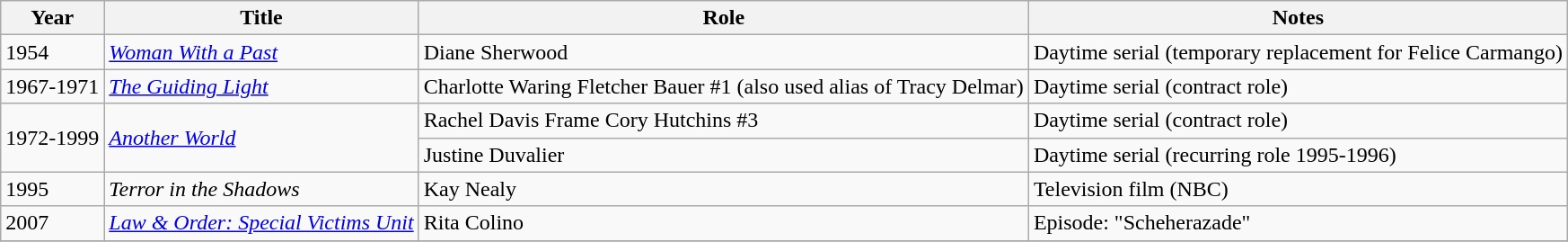<table class="wikitable">
<tr>
<th>Year</th>
<th>Title</th>
<th>Role</th>
<th>Notes</th>
</tr>
<tr>
<td>1954</td>
<td><em><a href='#'>Woman With a Past</a></em></td>
<td>Diane Sherwood</td>
<td>Daytime serial (temporary replacement for Felice Carmango)</td>
</tr>
<tr>
<td>1967-1971</td>
<td><em><a href='#'>The Guiding Light</a></em></td>
<td>Charlotte Waring Fletcher Bauer #1 (also used alias of Tracy Delmar)</td>
<td>Daytime serial (contract role)</td>
</tr>
<tr>
<td rowspan=2>1972-1999</td>
<td rowspan="2"><em><a href='#'>Another World</a></em></td>
<td>Rachel Davis Frame Cory Hutchins #3</td>
<td>Daytime serial (contract role)</td>
</tr>
<tr>
<td>Justine Duvalier</td>
<td>Daytime serial (recurring role 1995-1996)</td>
</tr>
<tr>
<td>1995</td>
<td><em>Terror in the Shadows</em></td>
<td>Kay Nealy</td>
<td>Television film (NBC)</td>
</tr>
<tr>
<td>2007</td>
<td><em><a href='#'>Law & Order: Special Victims Unit</a></em></td>
<td>Rita Colino</td>
<td>Episode: "Scheherazade"</td>
</tr>
<tr>
</tr>
</table>
